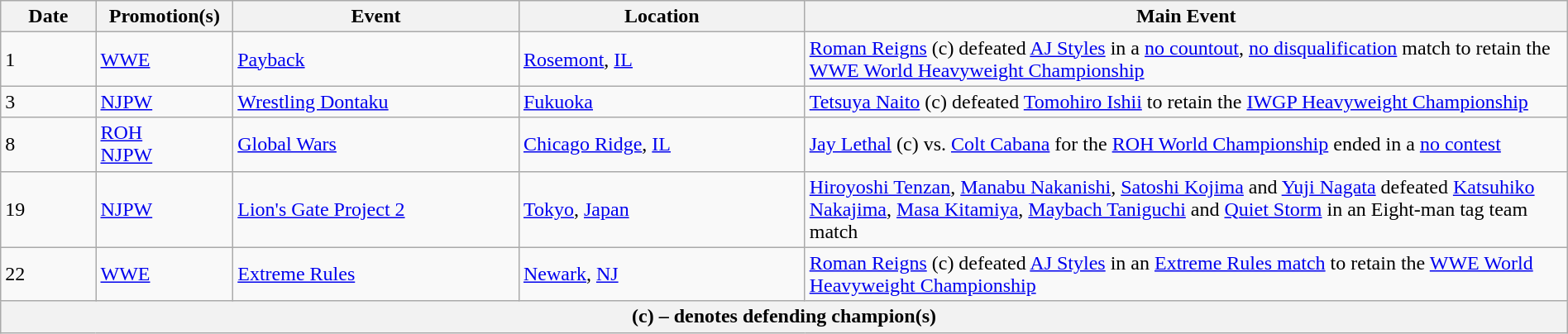<table class="wikitable" style="width:100%;">
<tr>
<th width=5%>Date</th>
<th width=5%>Promotion(s)</th>
<th width=15%>Event</th>
<th width=15%>Location</th>
<th width=40%>Main Event</th>
</tr>
<tr>
<td>1</td>
<td><a href='#'>WWE</a></td>
<td><a href='#'>Payback</a></td>
<td><a href='#'>Rosemont</a>, <a href='#'>IL</a></td>
<td><a href='#'>Roman Reigns</a> (c) defeated <a href='#'>AJ Styles</a> in a <a href='#'>no countout</a>, <a href='#'>no disqualification</a> match to retain the <a href='#'>WWE World Heavyweight Championship</a></td>
</tr>
<tr>
<td>3</td>
<td><a href='#'>NJPW</a></td>
<td><a href='#'>Wrestling Dontaku</a></td>
<td><a href='#'>Fukuoka</a></td>
<td><a href='#'>Tetsuya Naito</a> (c) defeated <a href='#'>Tomohiro Ishii</a> to retain the <a href='#'>IWGP Heavyweight Championship</a></td>
</tr>
<tr>
<td>8</td>
<td><a href='#'>ROH</a><br><a href='#'>NJPW</a></td>
<td><a href='#'>Global Wars</a></td>
<td><a href='#'>Chicago Ridge</a>, <a href='#'>IL</a></td>
<td><a href='#'>Jay Lethal</a> (c) vs. <a href='#'>Colt Cabana</a> for the <a href='#'>ROH World Championship</a> ended in a <a href='#'>no contest</a></td>
</tr>
<tr>
<td>19</td>
<td><a href='#'>NJPW</a></td>
<td><a href='#'>Lion's Gate Project 2</a></td>
<td><a href='#'>Tokyo</a>, <a href='#'>Japan</a></td>
<td><a href='#'>Hiroyoshi Tenzan</a>, <a href='#'>Manabu Nakanishi</a>, <a href='#'>Satoshi Kojima</a> and <a href='#'>Yuji Nagata</a> defeated <a href='#'>Katsuhiko Nakajima</a>, <a href='#'>Masa Kitamiya</a>, <a href='#'>Maybach Taniguchi</a> and <a href='#'>Quiet Storm</a> in an Eight-man tag team match</td>
</tr>
<tr>
<td>22</td>
<td><a href='#'>WWE</a></td>
<td><a href='#'>Extreme Rules</a></td>
<td><a href='#'>Newark</a>, <a href='#'>NJ</a></td>
<td><a href='#'>Roman Reigns</a> (c) defeated <a href='#'>AJ Styles</a> in an <a href='#'>Extreme Rules match</a> to retain the <a href='#'>WWE World Heavyweight Championship</a></td>
</tr>
<tr>
<th colspan="6">(c) – denotes defending champion(s)</th>
</tr>
</table>
